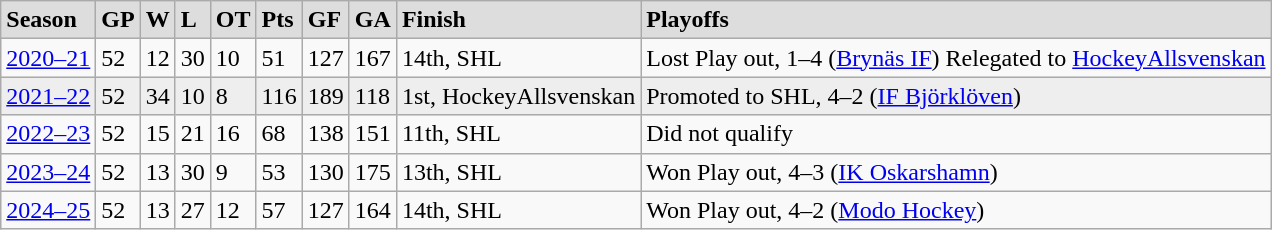<table class="wikitable">
<tr style="font-weight:bold; background-color:#dddddd;" |>
<td>Season</td>
<td>GP</td>
<td>W</td>
<td>L</td>
<td>OT</td>
<td>Pts</td>
<td>GF</td>
<td>GA</td>
<td>Finish</td>
<td>Playoffs</td>
</tr>
<tr>
<td><a href='#'>2020–21</a></td>
<td>52</td>
<td>12</td>
<td>30</td>
<td>10</td>
<td>51</td>
<td>127</td>
<td>167</td>
<td>14th, SHL</td>
<td>Lost Play out, 1–4 (<a href='#'>Brynäs IF</a>) Relegated to <a href='#'>HockeyAllsvenskan</a></td>
</tr>
<tr bgcolor="#eeeeee">
<td><a href='#'>2021–22</a></td>
<td>52</td>
<td>34</td>
<td>10</td>
<td>8</td>
<td>116</td>
<td>189</td>
<td>118</td>
<td>1st, HockeyAllsvenskan</td>
<td>Promoted to SHL, 4–2 (<a href='#'>IF Björklöven</a>)</td>
</tr>
<tr>
<td><a href='#'>2022–23</a></td>
<td>52</td>
<td>15</td>
<td>21</td>
<td>16</td>
<td>68</td>
<td>138</td>
<td>151</td>
<td>11th, SHL</td>
<td>Did not qualify</td>
</tr>
<tr>
<td><a href='#'>2023–24</a></td>
<td>52</td>
<td>13</td>
<td>30</td>
<td>9</td>
<td>53</td>
<td>130</td>
<td>175</td>
<td>13th, SHL</td>
<td>Won Play out, 4–3 (<a href='#'>IK Oskarshamn</a>)</td>
</tr>
<tr>
<td><a href='#'>2024–25</a></td>
<td>52</td>
<td>13</td>
<td>27</td>
<td>12</td>
<td>57</td>
<td>127</td>
<td>164</td>
<td>14th, SHL</td>
<td>Won Play out, 4–2 (<a href='#'>Modo Hockey</a>)</td>
</tr>
</table>
